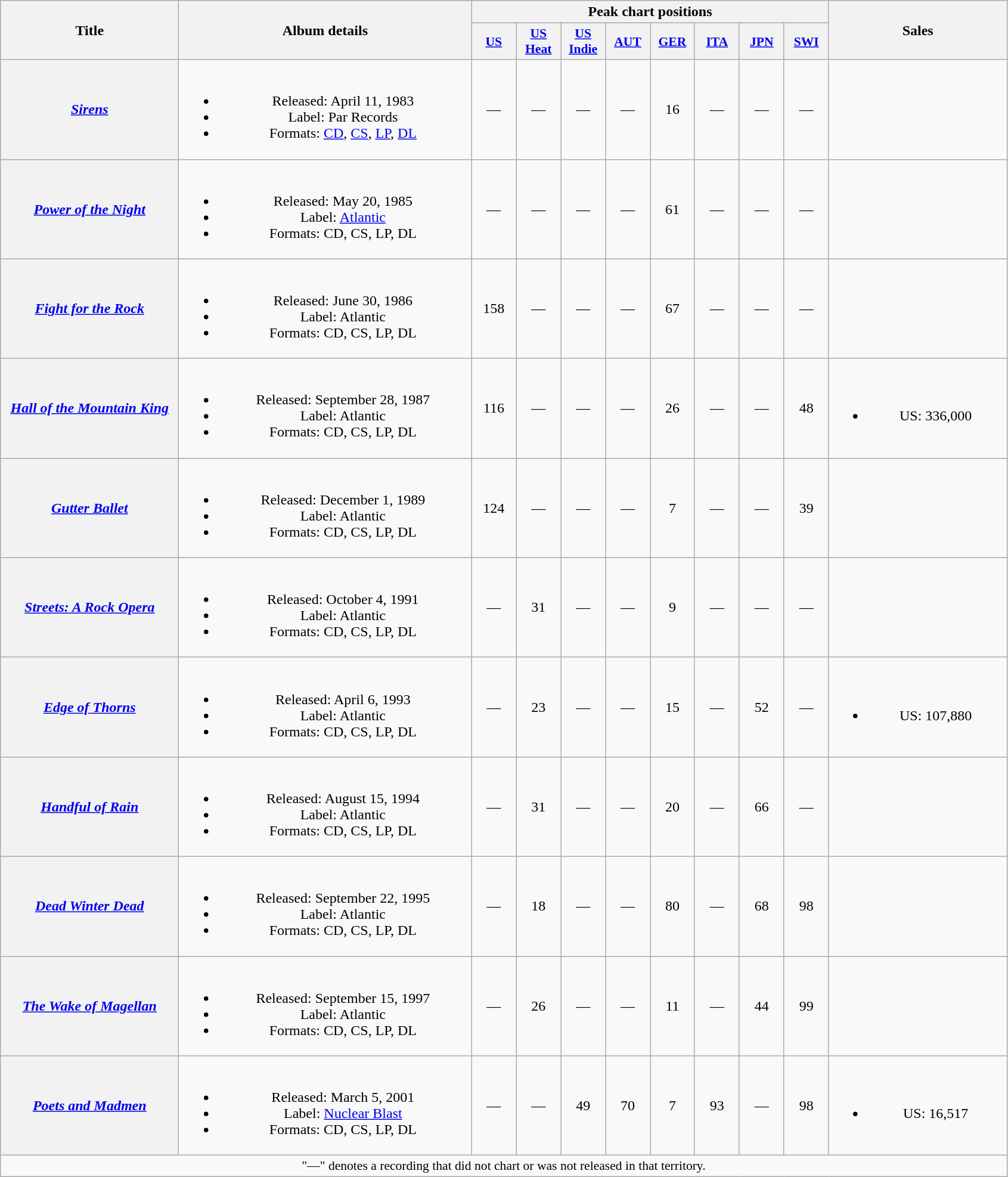<table class="wikitable plainrowheaders" style="text-align:center;">
<tr>
<th scope="col" rowspan="2" style="width:12em;">Title</th>
<th scope="col" rowspan="2" style="width:20em;">Album details</th>
<th scope="col" colspan="8">Peak chart positions</th>
<th scope="col" rowspan="2" style="width:12em;">Sales</th>
</tr>
<tr>
<th scope="col" style="width:3em;font-size:90%;"><a href='#'>US</a><br></th>
<th scope="col" style="width:3em;font-size:90%;"><a href='#'>US Heat</a><br></th>
<th scope="col" style="width:3em;font-size:90%;"><a href='#'>US Indie</a><br></th>
<th scope="col" style="width:3em;font-size:90%;"><a href='#'>AUT</a><br></th>
<th scope="col" style="width:3em;font-size:90%;"><a href='#'>GER</a><br></th>
<th scope="col" style="width:3em;font-size:90%;"><a href='#'>ITA</a><br></th>
<th scope="col" style="width:3em;font-size:90%;"><a href='#'>JPN</a><br></th>
<th scope="col" style="width:3em;font-size:90%;"><a href='#'>SWI</a><br></th>
</tr>
<tr>
<th scope="row"><em><a href='#'>Sirens</a></em></th>
<td><br><ul><li>Released: April 11, 1983</li><li>Label: Par Records</li><li>Formats: <a href='#'>CD</a>, <a href='#'>CS</a>, <a href='#'>LP</a>, <a href='#'>DL</a></li></ul></td>
<td>—</td>
<td>—</td>
<td>—</td>
<td>—</td>
<td>16</td>
<td>—</td>
<td>—</td>
<td>—</td>
<td></td>
</tr>
<tr>
<th scope="row"><em><a href='#'>Power of the Night</a></em></th>
<td><br><ul><li>Released: May 20, 1985</li><li>Label: <a href='#'>Atlantic</a></li><li>Formats: CD, CS, LP, DL</li></ul></td>
<td>—</td>
<td>—</td>
<td>—</td>
<td>—</td>
<td>61</td>
<td>—</td>
<td>—</td>
<td>—</td>
<td></td>
</tr>
<tr>
<th scope="row"><em><a href='#'>Fight for the Rock</a></em></th>
<td><br><ul><li>Released: June 30, 1986</li><li>Label: Atlantic</li><li>Formats: CD, CS, LP, DL</li></ul></td>
<td>158</td>
<td>—</td>
<td>—</td>
<td>—</td>
<td>67</td>
<td>—</td>
<td>—</td>
<td>—</td>
<td></td>
</tr>
<tr>
<th scope="row"><em><a href='#'>Hall of the Mountain King</a></em></th>
<td><br><ul><li>Released: September 28, 1987</li><li>Label: Atlantic</li><li>Formats: CD, CS, LP, DL</li></ul></td>
<td>116</td>
<td>—</td>
<td>—</td>
<td>—</td>
<td>26</td>
<td>—</td>
<td>—</td>
<td>48</td>
<td><br><ul><li>US: 336,000</li></ul></td>
</tr>
<tr>
<th scope="row"><em><a href='#'>Gutter Ballet</a></em></th>
<td><br><ul><li>Released: December 1, 1989</li><li>Label: Atlantic</li><li>Formats: CD, CS, LP, DL</li></ul></td>
<td>124</td>
<td>—</td>
<td>—</td>
<td>—</td>
<td>7</td>
<td>—</td>
<td>—</td>
<td>39</td>
<td></td>
</tr>
<tr>
<th scope="row"><em><a href='#'>Streets: A Rock Opera</a></em></th>
<td><br><ul><li>Released: October 4, 1991</li><li>Label: Atlantic</li><li>Formats: CD, CS, LP, DL</li></ul></td>
<td>—</td>
<td>31</td>
<td>—</td>
<td>—</td>
<td>9</td>
<td>—</td>
<td>—</td>
<td>—</td>
<td></td>
</tr>
<tr>
<th scope="row"><em><a href='#'>Edge of Thorns</a></em></th>
<td><br><ul><li>Released: April 6, 1993</li><li>Label: Atlantic</li><li>Formats: CD, CS, LP, DL</li></ul></td>
<td>—</td>
<td>23</td>
<td>—</td>
<td>—</td>
<td>15</td>
<td>—</td>
<td>52</td>
<td>—</td>
<td><br><ul><li>US: 107,880</li></ul></td>
</tr>
<tr>
<th scope="row"><em><a href='#'>Handful of Rain</a></em></th>
<td><br><ul><li>Released: August 15, 1994</li><li>Label: Atlantic</li><li>Formats: CD, CS, LP, DL</li></ul></td>
<td>—</td>
<td>31</td>
<td>—</td>
<td>—</td>
<td>20</td>
<td>—</td>
<td>66</td>
<td>—</td>
<td></td>
</tr>
<tr>
<th scope="row"><em><a href='#'>Dead Winter Dead</a></em></th>
<td><br><ul><li>Released: September 22, 1995</li><li>Label: Atlantic</li><li>Formats: CD, CS, LP, DL</li></ul></td>
<td>—</td>
<td>18</td>
<td>—</td>
<td>—</td>
<td>80</td>
<td>—</td>
<td>68</td>
<td>98</td>
<td></td>
</tr>
<tr>
<th scope="row"><em><a href='#'>The Wake of Magellan</a></em></th>
<td><br><ul><li>Released: September 15, 1997</li><li>Label: Atlantic</li><li>Formats: CD, CS, LP, DL</li></ul></td>
<td>—</td>
<td>26</td>
<td>—</td>
<td>—</td>
<td>11</td>
<td>—</td>
<td>44</td>
<td>99</td>
<td></td>
</tr>
<tr>
<th scope="row"><em><a href='#'>Poets and Madmen</a></em></th>
<td><br><ul><li>Released: March 5, 2001</li><li>Label: <a href='#'>Nuclear Blast</a></li><li>Formats: CD, CS, LP, DL</li></ul></td>
<td>—</td>
<td>—</td>
<td>49</td>
<td>70</td>
<td>7</td>
<td>93</td>
<td>—</td>
<td>98</td>
<td><br><ul><li>US: 16,517</li></ul></td>
</tr>
<tr>
<td colspan="11" style="font-size:90%">"—" denotes a recording that did not chart or was not released in that territory.</td>
</tr>
</table>
